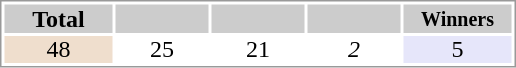<table style="border: 1px solid #999; background-color:#FFFFFF; line-height:16px; text-align:center">
<tr>
<th width="70" style="background-color: #ccc;">Total</th>
<th width="60" style="background-color: #ccc;"><small></small></th>
<th width="60" style="background-color: #ccc;"><small></small></th>
<th width="60" style="background-color: #ccc;"><small><em></em></small></th>
<th width="70" style="background-color: #ccc;"><small>Winners</small></th>
</tr>
<tr>
<td bgcolor="#EFDECD">48</td>
<td>25</td>
<td>21</td>
<td><em>2</em></td>
<td bgcolor="#E6E6FA">5</td>
</tr>
</table>
